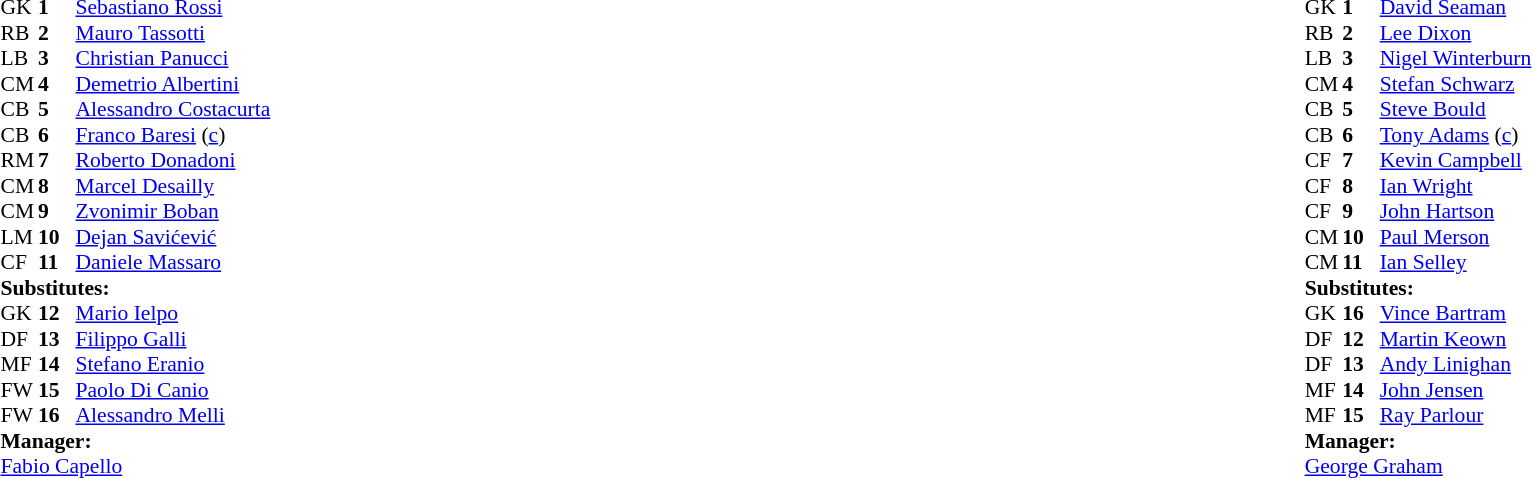<table width="100%">
<tr>
<td valign="top" width="40%"><br><table style="font-size:90%" cellspacing="0" cellpadding="0">
<tr>
<th width=25></th>
<th width=25></th>
</tr>
<tr>
<td>GK</td>
<td><strong>1</strong></td>
<td> <a href='#'>Sebastiano Rossi</a></td>
</tr>
<tr>
<td>RB</td>
<td><strong>2</strong></td>
<td> <a href='#'>Mauro Tassotti</a></td>
</tr>
<tr>
<td>LB</td>
<td><strong>3</strong></td>
<td> <a href='#'>Christian Panucci</a></td>
</tr>
<tr>
<td>CM</td>
<td><strong>4</strong></td>
<td> <a href='#'>Demetrio Albertini</a></td>
<td></td>
</tr>
<tr>
<td>CB</td>
<td><strong>5</strong></td>
<td> <a href='#'>Alessandro Costacurta</a> </td>
<td></td>
</tr>
<tr>
<td>CB</td>
<td><strong>6</strong></td>
<td> <a href='#'>Franco Baresi</a> (<a href='#'>c</a>)</td>
</tr>
<tr>
<td>RM</td>
<td><strong>7</strong></td>
<td> <a href='#'>Roberto Donadoni</a></td>
</tr>
<tr>
<td>CM</td>
<td><strong>8</strong></td>
<td> <a href='#'>Marcel Desailly</a></td>
</tr>
<tr>
<td>CM</td>
<td><strong>9</strong></td>
<td> <a href='#'>Zvonimir Boban</a></td>
</tr>
<tr>
<td>LM</td>
<td><strong>10</strong></td>
<td> <a href='#'>Dejan Savićević</a></td>
<td></td>
<td></td>
</tr>
<tr>
<td>CF</td>
<td><strong>11</strong></td>
<td> <a href='#'>Daniele Massaro</a></td>
<td></td>
<td></td>
</tr>
<tr>
<td colspan=3><strong>Substitutes:</strong></td>
</tr>
<tr>
<td>GK</td>
<td><strong>12</strong></td>
<td> <a href='#'>Mario Ielpo</a></td>
</tr>
<tr>
<td>DF</td>
<td><strong>13</strong></td>
<td> <a href='#'>Filippo Galli</a></td>
</tr>
<tr>
<td>MF</td>
<td><strong>14</strong></td>
<td> <a href='#'>Stefano Eranio</a></td>
<td></td>
<td></td>
</tr>
<tr>
<td>FW</td>
<td><strong>15</strong></td>
<td> <a href='#'>Paolo Di Canio</a></td>
<td></td>
<td></td>
</tr>
<tr>
<td>FW</td>
<td><strong>16</strong></td>
<td> <a href='#'>Alessandro Melli</a></td>
</tr>
<tr>
<td colspan=3><strong>Manager:</strong></td>
</tr>
<tr>
<td colspan=4> <a href='#'>Fabio Capello</a></td>
</tr>
</table>
</td>
<td valign="top"></td>
<td valign="top" width="50%"><br><table style="font-size: 90%; margin: auto;" cellspacing="0" cellpadding="0">
<tr>
<th width=25></th>
<th width=25></th>
</tr>
<tr>
<td>GK</td>
<td><strong>1</strong></td>
<td> <a href='#'>David Seaman</a></td>
</tr>
<tr>
<td>RB</td>
<td><strong>2</strong></td>
<td> <a href='#'>Lee Dixon</a></td>
<td></td>
<td></td>
</tr>
<tr>
<td>LB</td>
<td><strong>3</strong></td>
<td> <a href='#'>Nigel Winterburn</a></td>
</tr>
<tr>
<td>CM</td>
<td><strong>4</strong></td>
<td> <a href='#'>Stefan Schwarz</a></td>
</tr>
<tr>
<td>CB</td>
<td><strong>5</strong></td>
<td> <a href='#'>Steve Bould</a></td>
<td></td>
</tr>
<tr>
<td>CB</td>
<td><strong>6</strong></td>
<td> <a href='#'>Tony Adams</a> (<a href='#'>c</a>)</td>
</tr>
<tr>
<td>CF</td>
<td><strong>7</strong></td>
<td> <a href='#'>Kevin Campbell</a></td>
<td></td>
<td></td>
</tr>
<tr>
<td>CF</td>
<td><strong>8</strong></td>
<td> <a href='#'>Ian Wright</a></td>
</tr>
<tr>
<td>CF</td>
<td><strong>9</strong></td>
<td> <a href='#'>John Hartson</a></td>
</tr>
<tr>
<td>CM</td>
<td><strong>10</strong></td>
<td> <a href='#'>Paul Merson</a></td>
</tr>
<tr>
<td>CM</td>
<td><strong>11</strong></td>
<td> <a href='#'>Ian Selley</a></td>
</tr>
<tr>
<td colspan=3><strong>Substitutes:</strong></td>
</tr>
<tr>
<td>GK</td>
<td><strong>16</strong></td>
<td> <a href='#'>Vince Bartram</a></td>
</tr>
<tr>
<td>DF</td>
<td><strong>12</strong></td>
<td> <a href='#'>Martin Keown</a></td>
<td></td>
<td></td>
</tr>
<tr>
<td>DF</td>
<td><strong>13</strong></td>
<td> <a href='#'>Andy Linighan</a></td>
</tr>
<tr>
<td>MF</td>
<td><strong>14</strong></td>
<td> <a href='#'>John Jensen</a></td>
</tr>
<tr>
<td>MF</td>
<td><strong>15</strong></td>
<td> <a href='#'>Ray Parlour</a></td>
<td></td>
<td></td>
</tr>
<tr>
<td colspan=3><strong>Manager:</strong></td>
</tr>
<tr>
<td colspan=4> <a href='#'>George Graham</a></td>
</tr>
</table>
</td>
</tr>
</table>
